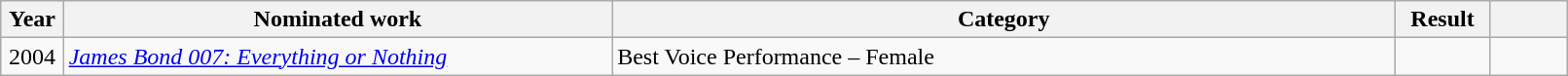<table class="wikitable plainrowheaders" style="width:85%;">
<tr>
<th scope="col" style="width:4%;">Year</th>
<th scope="col" style="width:35%;">Nominated work</th>
<th scope="col" style="width:50%;">Category</th>
<th scope="col" style="width:6%;">Result</th>
<th scope="col" style="width:6%;"></th>
</tr>
<tr>
<td align="center">2004</td>
<td><em><a href='#'>James Bond 007: Everything or Nothing</a></em></td>
<td>Best Voice Performance – Female</td>
<td></td>
<td></td>
</tr>
</table>
